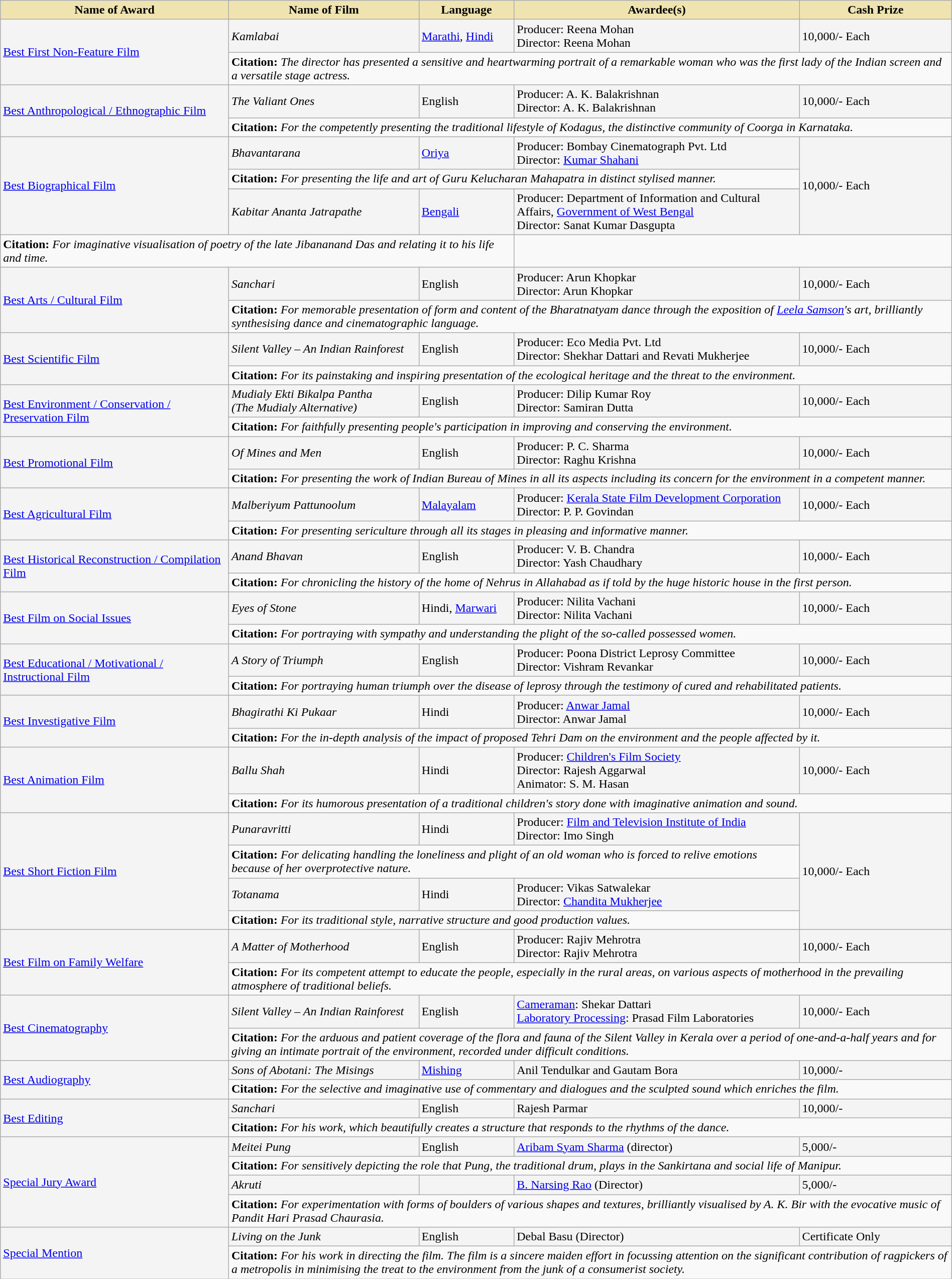<table class="wikitable" style="width:100%;">
<tr>
<th style="background-color:#EFE4B0;width:24%;">Name of Award</th>
<th style="background-color:#EFE4B0;width:20%;">Name of Film</th>
<th style="background-color:#EFE4B0;width:10%;">Language</th>
<th style="background-color:#EFE4B0;width:30%;">Awardee(s)</th>
<th style="background-color:#EFE4B0;width:16%;">Cash Prize</th>
</tr>
<tr style="background-color:#F4F4F4">
<td rowspan="2"><a href='#'>Best First Non-Feature Film</a></td>
<td><em>Kamlabai</em></td>
<td><a href='#'>Marathi</a>, <a href='#'>Hindi</a></td>
<td>Producer: Reena Mohan<br>Director: Reena Mohan</td>
<td> 10,000/- Each</td>
</tr>
<tr style="background-color:#F9F9F9">
<td colspan="4"><strong>Citation:</strong> <em>The director has presented a sensitive and heartwarming portrait of a remarkable woman who was the first lady of the Indian screen and a versatile stage actress.</em></td>
</tr>
<tr style="background-color:#F4F4F4">
<td rowspan="2"><a href='#'>Best Anthropological / Ethnographic Film</a></td>
<td><em>The Valiant Ones</em></td>
<td>English</td>
<td>Producer: A. K. Balakrishnan<br>Director: A. K. Balakrishnan</td>
<td> 10,000/- Each</td>
</tr>
<tr style="background-color:#F9F9F9">
<td colspan="4"><strong>Citation:</strong> <em>For the competently presenting the traditional lifestyle of Kodagus, the distinctive community of Coorga in Karnataka.</em></td>
</tr>
<tr style="background-color:#F4F4F4">
<td rowspan="4"><a href='#'>Best Biographical Film</a></td>
<td><em>Bhavantarana</em></td>
<td><a href='#'>Oriya</a></td>
<td>Producer: Bombay Cinematograph Pvt. Ltd<br>Director: <a href='#'>Kumar Shahani</a></td>
<td rowspan="4"> 10,000/- Each</td>
</tr>
<tr style="background-color:#F9F9F9">
<td colspan="3"><strong>Citation:</strong> <em>For presenting the life and art of Guru Kelucharan Mahapatra in distinct stylised manner.</em></td>
</tr>
<tr style="background-color:#F4F4F4">
</tr>
<tr style="background-color:#F4F4F4">
<td><em>Kabitar Ananta Jatrapathe</em></td>
<td><a href='#'>Bengali</a></td>
<td>Producer: Department of Information and Cultural Affairs, <a href='#'>Government of West Bengal</a><br>Director: Sanat Kumar Dasgupta</td>
</tr>
<tr style="background-color:#F9F9F9">
<td colspan="3"><strong>Citation:</strong> <em>For imaginative visualisation of poetry of the late Jibananand Das and relating it to his life and time.</em></td>
</tr>
<tr style="background-color:#F4F4F4">
<td rowspan="2"><a href='#'>Best Arts / Cultural Film</a></td>
<td><em>Sanchari</em></td>
<td>English</td>
<td>Producer: Arun Khopkar<br>Director: Arun Khopkar</td>
<td> 10,000/- Each</td>
</tr>
<tr style="background-color:#F9F9F9">
<td colspan="4"><strong>Citation:</strong> <em>For memorable presentation of form and content of the Bharatnatyam dance through the exposition of <a href='#'>Leela Samson</a>'s art, brilliantly synthesising dance and cinematographic language.</em></td>
</tr>
<tr style="background-color:#F4F4F4">
<td rowspan="2"><a href='#'>Best Scientific Film</a></td>
<td><em>Silent Valley – An Indian Rainforest</em></td>
<td>English</td>
<td>Producer: Eco Media Pvt. Ltd<br>Director: Shekhar Dattari and Revati Mukherjee</td>
<td> 10,000/- Each</td>
</tr>
<tr style="background-color:#F9F9F9">
<td colspan="4"><strong>Citation:</strong> <em>For its painstaking and inspiring presentation of the ecological heritage and the threat to the environment.</em></td>
</tr>
<tr style="background-color:#F4F4F4">
<td rowspan="2"><a href='#'>Best Environment / Conservation / Preservation Film</a></td>
<td><em>Mudialy Ekti Bikalpa Pantha<br>(The Mudialy Alternative)</em></td>
<td>English</td>
<td>Producer: Dilip Kumar Roy<br>Director: Samiran Dutta</td>
<td> 10,000/- Each</td>
</tr>
<tr style="background-color:#F9F9F9">
<td colspan="4"><strong>Citation:</strong> <em>For faithfully presenting people's participation in improving and conserving the environment.</em></td>
</tr>
<tr style="background-color:#F4F4F4">
<td rowspan="2"><a href='#'>Best Promotional Film</a></td>
<td><em>Of Mines and Men</em></td>
<td>English</td>
<td>Producer: P. C. Sharma<br>Director: Raghu Krishna</td>
<td> 10,000/- Each</td>
</tr>
<tr style="background-color:#F9F9F9">
<td colspan="4"><strong>Citation:</strong> <em>For presenting the work of Indian Bureau of Mines in all its aspects including its concern for the environment in a competent manner.</em></td>
</tr>
<tr style="background-color:#F4F4F4">
<td rowspan="2"><a href='#'>Best Agricultural Film</a></td>
<td><em>Malberiyum Pattunoolum</em></td>
<td><a href='#'>Malayalam</a></td>
<td>Producer: <a href='#'>Kerala State Film Development Corporation</a><br>Director: P. P. Govindan</td>
<td> 10,000/- Each</td>
</tr>
<tr style="background-color:#F9F9F9">
<td colspan="4"><strong>Citation:</strong> <em>For presenting sericulture through all its stages in pleasing and informative manner.</em></td>
</tr>
<tr style="background-color:#F4F4F4">
<td rowspan="2"><a href='#'>Best Historical Reconstruction / Compilation Film</a></td>
<td><em>Anand Bhavan</em></td>
<td>English</td>
<td>Producer: V. B. Chandra<br>Director: Yash Chaudhary</td>
<td> 10,000/- Each</td>
</tr>
<tr style="background-color:#F9F9F9">
<td colspan="4"><strong>Citation:</strong> <em>For chronicling the history of the home of Nehrus in Allahabad as if told by the huge historic house in the first person.</em></td>
</tr>
<tr style="background-color:#F4F4F4">
<td rowspan="2"><a href='#'>Best Film on Social Issues</a></td>
<td><em>Eyes of Stone</em></td>
<td>Hindi, <a href='#'>Marwari</a></td>
<td>Producer: Nilita Vachani<br>Director: Nilita Vachani</td>
<td> 10,000/- Each</td>
</tr>
<tr style="background-color:#F9F9F9">
<td colspan="4"><strong>Citation:</strong> <em>For portraying with sympathy and understanding the plight of the so-called possessed women.</em></td>
</tr>
<tr style="background-color:#F4F4F4">
<td rowspan="2"><a href='#'>Best Educational / Motivational / Instructional Film</a></td>
<td><em>A Story of Triumph</em></td>
<td>English</td>
<td>Producer: Poona District Leprosy Committee<br>Director: Vishram Revankar</td>
<td> 10,000/- Each</td>
</tr>
<tr style="background-color:#F9F9F9">
<td colspan="4"><strong>Citation:</strong> <em>For portraying human triumph over the disease of leprosy through the testimony of cured and rehabilitated patients.</em></td>
</tr>
<tr style="background-color:#F4F4F4">
<td rowspan="2"><a href='#'>Best Investigative Film</a></td>
<td><em>Bhagirathi Ki Pukaar</em></td>
<td>Hindi</td>
<td>Producer: <a href='#'>Anwar Jamal</a><br>Director: Anwar Jamal</td>
<td> 10,000/- Each</td>
</tr>
<tr style="background-color:#F9F9F9">
<td colspan="4"><strong>Citation:</strong> <em>For the in-depth analysis of the impact of proposed Tehri Dam on the environment and the people affected by it.</em></td>
</tr>
<tr style="background-color:#F4F4F4">
<td rowspan="2"><a href='#'>Best Animation Film</a></td>
<td><em>Ballu Shah</em></td>
<td>Hindi</td>
<td>Producer: <a href='#'>Children's Film Society</a><br>Director: Rajesh Aggarwal<br>Animator: S. M. Hasan</td>
<td> 10,000/- Each</td>
</tr>
<tr style="background-color:#F9F9F9">
<td colspan="4"><strong>Citation:</strong> <em>For its humorous presentation of a traditional children's story done with imaginative animation and sound.</em></td>
</tr>
<tr style="background-color:#F4F4F4">
<td rowspan="4"><a href='#'>Best Short Fiction Film</a></td>
<td><em>Punaravritti</em></td>
<td>Hindi</td>
<td>Producer: <a href='#'>Film and Television Institute of India</a><br>Director: Imo Singh</td>
<td rowspan="4"> 10,000/- Each</td>
</tr>
<tr style="background-color:#F9F9F9">
<td colspan="3"><strong>Citation:</strong> <em>For delicating handling the loneliness and plight of an old woman who is forced to  relive emotions because of her overprotective nature.</em></td>
</tr>
<tr style="background-color:#F4F4F4">
<td><em>Totanama</em></td>
<td>Hindi</td>
<td>Producer: Vikas Satwalekar<br>Director: <a href='#'>Chandita Mukherjee</a></td>
</tr>
<tr style="background-color:#F9F9F9">
<td colspan="3"><strong>Citation:</strong> <em>For its traditional style, narrative structure and good production values.</em></td>
</tr>
<tr style="background-color:#F4F4F4">
<td rowspan="2"><a href='#'>Best Film on Family Welfare</a></td>
<td><em>A Matter of Motherhood</em></td>
<td>English</td>
<td>Producer: Rajiv Mehrotra<br>Director: Rajiv Mehrotra</td>
<td> 10,000/- Each</td>
</tr>
<tr style="background-color:#F9F9F9">
<td colspan="4"><strong>Citation:</strong> <em>For its competent attempt to educate the people, especially in the rural areas, on various aspects of motherhood in the prevailing atmosphere of traditional beliefs.</em></td>
</tr>
<tr style="background-color:#F4F4F4">
<td rowspan="2"><a href='#'>Best Cinematography</a></td>
<td><em>Silent Valley – An Indian Rainforest</em></td>
<td>English</td>
<td><a href='#'>Cameraman</a>: Shekar Dattari<br><a href='#'>Laboratory Processing</a>: Prasad Film Laboratories</td>
<td> 10,000/- Each</td>
</tr>
<tr style="background-color:#F9F9F9">
<td colspan="4"><strong>Citation:</strong> <em>For the arduous and patient coverage of the flora and fauna of the Silent Valley in Kerala over a period of one-and-a-half years and for giving an intimate portrait of the environment, recorded under difficult conditions.</em></td>
</tr>
<tr style="background-color:#F4F4F4">
<td rowspan="2"><a href='#'>Best Audiography</a></td>
<td><em>Sons of Abotani: The Misings</em></td>
<td><a href='#'>Mishing</a></td>
<td>Anil Tendulkar and Gautam Bora</td>
<td> 10,000/-</td>
</tr>
<tr style="background-color:#F9F9F9">
<td colspan="4"><strong>Citation:</strong> <em>For the selective and imaginative use of commentary and dialogues and the sculpted sound which enriches the film.</em></td>
</tr>
<tr style="background-color:#F4F4F4">
<td rowspan="2"><a href='#'>Best Editing</a></td>
<td><em>Sanchari</em></td>
<td>English</td>
<td>Rajesh Parmar</td>
<td> 10,000/-</td>
</tr>
<tr style="background-color:#F9F9F9">
<td colspan="4"><strong>Citation:</strong> <em>For his work, which beautifully creates a structure that responds to the rhythms of the dance.</em></td>
</tr>
<tr style="background-color:#F4F4F4">
<td rowspan="4"><a href='#'>Special Jury Award</a></td>
<td><em>Meitei Pung</em></td>
<td>English</td>
<td><a href='#'>Aribam Syam Sharma</a> (director)</td>
<td> 5,000/-</td>
</tr>
<tr style="background-color:#F9F9F9">
<td colspan="4"><strong>Citation:</strong> <em>For sensitively depicting the role that Pung, the traditional drum, plays in the Sankirtana and social life of Manipur.</em></td>
</tr>
<tr style="background-color:#F4F4F4">
<td><em>Akruti</em></td>
<td></td>
<td><a href='#'>B. Narsing Rao</a> (Director)</td>
<td> 5,000/-</td>
</tr>
<tr style="background-color:#F9F9F9">
<td colspan="4"><strong>Citation:</strong> <em>For experimentation with forms of boulders of various shapes and textures, brilliantly visualised by A. K. Bir with the evocative music of Pandit Hari Prasad Chaurasia.</em></td>
</tr>
<tr style="background-color:#F4F4F4">
<td rowspan="4"><a href='#'>Special Mention</a></td>
<td><em>Living on the Junk</em></td>
<td>English</td>
<td>Debal Basu (Director)</td>
<td>Certificate Only</td>
</tr>
<tr style="background-color:#F9F9F9">
<td colspan="4"><strong>Citation:</strong> <em>For his work in directing the film. The film is a sincere maiden effort in focussing attention on the significant contribution of ragpickers of a metropolis in minimising the treat to the environment from the junk of a consumerist society.</em></td>
</tr>
</table>
